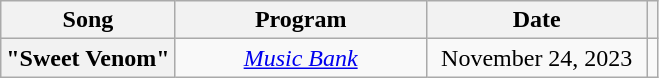<table class="wikitable plainrowheaders sortable" style="text-align:center">
<tr>
<th>Song</th>
<th width="160">Program</th>
<th width="140">Date</th>
<th class="unsortable"></th>
</tr>
<tr>
<th scope="row">"Sweet Venom"</th>
<td><em><a href='#'>Music Bank</a></em></td>
<td>November 24, 2023</td>
<td></td>
</tr>
</table>
